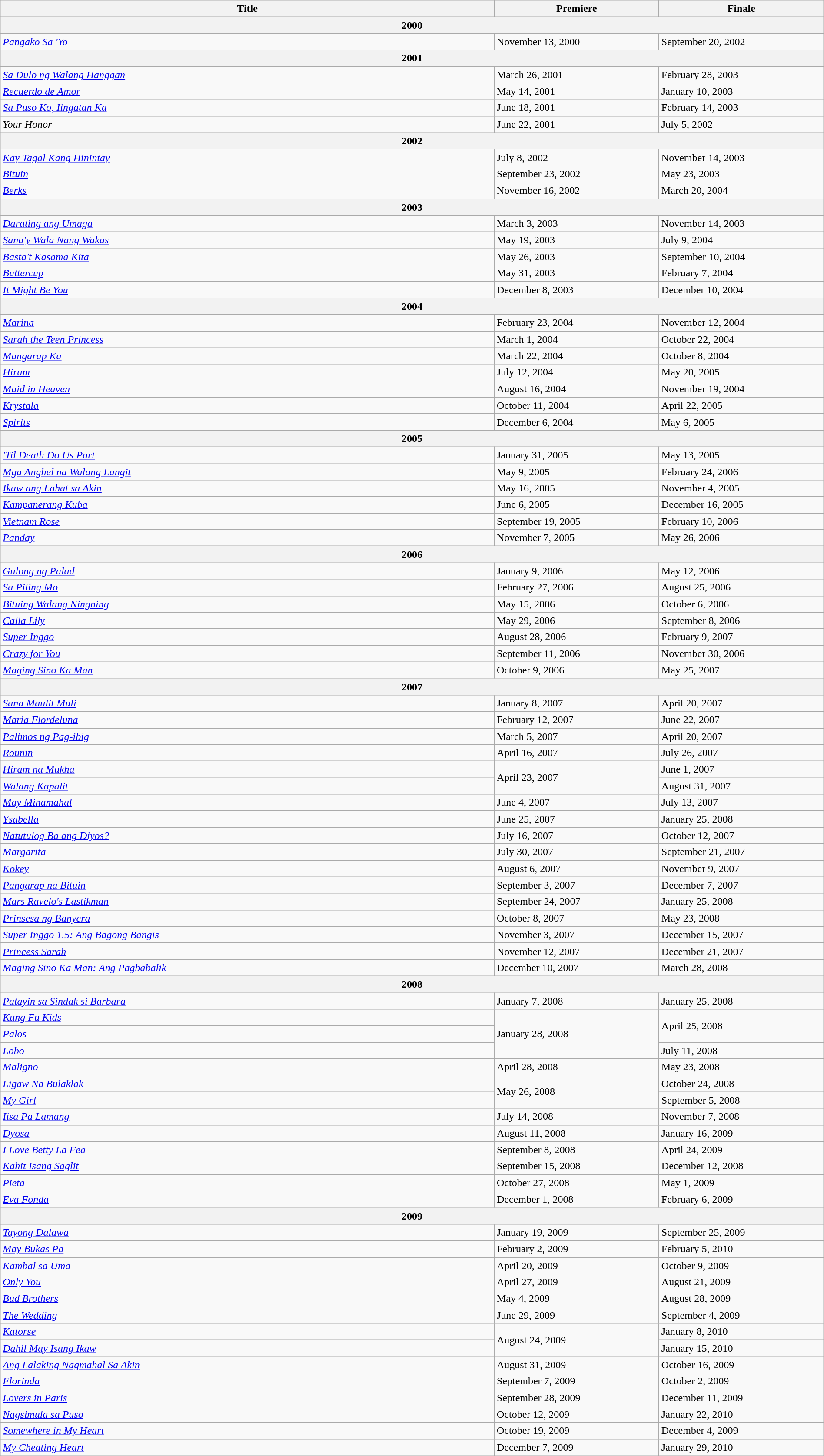<table class="wikitable sortable" width="100%">
<tr>
<th style="width:60%;">Title</th>
<th style="width:20%;">Premiere</th>
<th style="width:20%;">Finale</th>
</tr>
<tr>
<th colspan="3">2000</th>
</tr>
<tr>
<td><em><a href='#'>Pangako Sa 'Yo</a> </em></td>
<td>November 13, 2000</td>
<td>September 20, 2002</td>
</tr>
<tr>
<th colspan="3">2001</th>
</tr>
<tr>
<td><em><a href='#'>Sa Dulo ng Walang Hanggan</a> </em></td>
<td>March 26, 2001</td>
<td>February 28, 2003</td>
</tr>
<tr>
<td><em><a href='#'>Recuerdo de Amor</a> </em></td>
<td>May 14, 2001</td>
<td>January 10, 2003</td>
</tr>
<tr>
<td><em><a href='#'>Sa Puso Ko, Iingatan Ka</a> </em></td>
<td>June 18, 2001</td>
<td>February 14, 2003</td>
</tr>
<tr>
<td><em>Your Honor</em></td>
<td>June 22, 2001</td>
<td>July 5, 2002</td>
</tr>
<tr>
<th colspan="3">2002</th>
</tr>
<tr>
<td><em><a href='#'>Kay Tagal Kang Hinintay</a> </em></td>
<td>July 8, 2002</td>
<td>November 14, 2003</td>
</tr>
<tr>
<td><em><a href='#'>Bituin</a></em></td>
<td>September 23, 2002</td>
<td>May 23, 2003</td>
</tr>
<tr>
<td><em><a href='#'>Berks</a></em></td>
<td>November 16, 2002</td>
<td>March 20, 2004</td>
</tr>
<tr>
<th colspan="3">2003</th>
</tr>
<tr>
<td><em><a href='#'>Darating ang Umaga</a> </em></td>
<td>March 3, 2003</td>
<td>November 14, 2003</td>
</tr>
<tr>
<td><em><a href='#'>Sana'y Wala Nang Wakas</a> </em></td>
<td>May 19, 2003</td>
<td>July 9, 2004</td>
</tr>
<tr>
<td><em><a href='#'>Basta't Kasama Kita</a> </em></td>
<td>May 26, 2003</td>
<td>September 10, 2004</td>
</tr>
<tr>
<td><em><a href='#'>Buttercup</a></em></td>
<td>May 31, 2003</td>
<td>February 7, 2004</td>
</tr>
<tr>
<td><em><a href='#'>It Might Be You</a></em></td>
<td>December 8, 2003</td>
<td>December 10, 2004</td>
</tr>
<tr>
<th colspan="3">2004</th>
</tr>
<tr>
<td><em><a href='#'>Marina</a></em></td>
<td>February 23, 2004</td>
<td>November 12, 2004</td>
</tr>
<tr>
<td><em><a href='#'>Sarah the Teen Princess</a></em></td>
<td>March 1, 2004</td>
<td>October 22, 2004</td>
</tr>
<tr>
<td><em><a href='#'>Mangarap Ka</a> </em></td>
<td>March 22, 2004</td>
<td>October 8, 2004</td>
</tr>
<tr>
<td><em><a href='#'>Hiram</a> </em></td>
<td>July 12, 2004</td>
<td>May 20, 2005</td>
</tr>
<tr>
<td><em><a href='#'>Maid in Heaven</a></em></td>
<td>August 16, 2004</td>
<td>November 19, 2004</td>
</tr>
<tr>
<td><em><a href='#'>Krystala</a></em></td>
<td>October 11, 2004</td>
<td>April 22, 2005</td>
</tr>
<tr>
<td><em><a href='#'>Spirits</a></em></td>
<td>December 6, 2004</td>
<td>May 6, 2005</td>
</tr>
<tr>
<th colspan="3">2005</th>
</tr>
<tr>
<td><em><a href='#'>'Til Death Do Us Part</a></em></td>
<td>January 31, 2005</td>
<td>May 13, 2005</td>
</tr>
<tr>
<td><em><a href='#'>Mga Anghel na Walang Langit</a> </em></td>
<td>May 9, 2005</td>
<td>February 24, 2006</td>
</tr>
<tr>
<td><em><a href='#'>Ikaw ang Lahat sa Akin</a> </em></td>
<td>May 16, 2005</td>
<td>November 4, 2005</td>
</tr>
<tr>
<td><em><a href='#'>Kampanerang Kuba</a> </em></td>
<td>June 6, 2005</td>
<td>December 16, 2005</td>
</tr>
<tr>
<td><em><a href='#'>Vietnam Rose</a></em></td>
<td>September 19, 2005</td>
<td>February 10, 2006</td>
</tr>
<tr>
<td><em><a href='#'>Panday</a></em></td>
<td>November 7, 2005</td>
<td>May 26, 2006</td>
</tr>
<tr>
<th colspan="3">2006</th>
</tr>
<tr>
<td><em><a href='#'>Gulong ng Palad</a> </em></td>
<td>January 9, 2006</td>
<td>May 12, 2006</td>
</tr>
<tr>
<td><em><a href='#'>Sa Piling Mo</a> </em></td>
<td>February 27, 2006</td>
<td>August 25, 2006</td>
</tr>
<tr>
<td><em><a href='#'>Bituing Walang Ningning</a></em></td>
<td>May 15, 2006</td>
<td>October 6, 2006</td>
</tr>
<tr>
<td><em><a href='#'>Calla Lily</a></em></td>
<td>May 29, 2006</td>
<td>September 8, 2006</td>
</tr>
<tr>
<td><em><a href='#'>Super Inggo</a></em></td>
<td>August 28, 2006</td>
<td>February 9, 2007</td>
</tr>
<tr>
<td><em><a href='#'>Crazy for You</a></em></td>
<td>September 11, 2006</td>
<td>November 30, 2006</td>
</tr>
<tr>
<td><em><a href='#'>Maging Sino Ka Man</a> </em></td>
<td>October 9, 2006</td>
<td>May 25, 2007</td>
</tr>
<tr>
<th colspan="3">2007</th>
</tr>
<tr>
<td><em><a href='#'>Sana Maulit Muli</a> </em></td>
<td>January 8, 2007</td>
<td>April 20, 2007</td>
</tr>
<tr>
<td><em><a href='#'>Maria Flordeluna</a></em></td>
<td>February 12, 2007</td>
<td>June 22, 2007</td>
</tr>
<tr>
<td><em><a href='#'>Palimos ng Pag-ibig</a> </em></td>
<td>March 5, 2007</td>
<td>April 20, 2007</td>
</tr>
<tr>
<td><em><a href='#'>Rounin</a></em></td>
<td>April 16, 2007</td>
<td>July 26, 2007</td>
</tr>
<tr>
<td><em><a href='#'>Hiram na Mukha</a></em></td>
<td rowspan="2">April 23, 2007</td>
<td>June 1, 2007</td>
</tr>
<tr>
<td><em><a href='#'>Walang Kapalit</a></em></td>
<td>August 31, 2007</td>
</tr>
<tr>
<td><em><a href='#'>May Minamahal</a> </em></td>
<td>June 4, 2007</td>
<td>July 13, 2007</td>
</tr>
<tr>
<td><em><a href='#'>Ysabella</a></em></td>
<td>June 25, 2007</td>
<td>January 25, 2008</td>
</tr>
<tr>
<td><em><a href='#'>Natutulog Ba ang Diyos?</a></em></td>
<td>July 16, 2007</td>
<td>October 12, 2007</td>
</tr>
<tr>
<td><em><a href='#'>Margarita</a></em></td>
<td>July 30, 2007</td>
<td>September 21, 2007</td>
</tr>
<tr>
<td><em><a href='#'>Kokey</a></em></td>
<td>August 6, 2007</td>
<td>November 9, 2007</td>
</tr>
<tr>
<td><em><a href='#'>Pangarap na Bituin</a></em></td>
<td>September 3, 2007</td>
<td>December 7, 2007</td>
</tr>
<tr>
<td><em><a href='#'>Mars Ravelo's Lastikman</a></em></td>
<td>September 24, 2007</td>
<td>January 25, 2008</td>
</tr>
<tr>
<td><em><a href='#'>Prinsesa ng Banyera</a> </em></td>
<td>October 8, 2007</td>
<td>May 23, 2008</td>
</tr>
<tr>
<td><em><a href='#'>Super Inggo 1.5: Ang Bagong Bangis</a></em></td>
<td>November 3, 2007</td>
<td>December 15, 2007</td>
</tr>
<tr>
<td><em><a href='#'>Princess Sarah</a></em></td>
<td>November 12, 2007</td>
<td>December 21, 2007</td>
</tr>
<tr>
<td><em><a href='#'>Maging Sino Ka Man: Ang Pagbabalik</a> </em></td>
<td>December 10, 2007</td>
<td>March 28, 2008</td>
</tr>
<tr>
<th colspan="3">2008</th>
</tr>
<tr>
<td><em><a href='#'>Patayin sa Sindak si Barbara</a></em></td>
<td>January 7, 2008</td>
<td>January 25, 2008</td>
</tr>
<tr>
<td><em><a href='#'>Kung Fu Kids</a></em></td>
<td rowspan="3">January 28, 2008</td>
<td rowspan="2">April 25, 2008</td>
</tr>
<tr>
<td><em><a href='#'>Palos</a></em></td>
</tr>
<tr>
<td><em><a href='#'>Lobo</a> </em></td>
<td>July 11, 2008</td>
</tr>
<tr>
<td><em><a href='#'>Maligno</a></em></td>
<td>April 28, 2008</td>
<td>May 23, 2008</td>
</tr>
<tr>
<td><em><a href='#'>Ligaw Na Bulaklak</a></em></td>
<td rowspan="2">May 26, 2008</td>
<td>October 24, 2008</td>
</tr>
<tr>
<td><em><a href='#'>My Girl</a></em></td>
<td>September 5, 2008</td>
</tr>
<tr>
<td><em><a href='#'>Iisa Pa Lamang</a> </em></td>
<td>July 14, 2008</td>
<td>November 7, 2008</td>
</tr>
<tr>
<td><em><a href='#'>Dyosa</a></em></td>
<td>August 11, 2008</td>
<td>January 16, 2009</td>
</tr>
<tr>
<td><em><a href='#'>I Love Betty La Fea</a></em></td>
<td>September 8, 2008</td>
<td>April 24, 2009</td>
</tr>
<tr>
<td><em><a href='#'>Kahit Isang Saglit</a> </em></td>
<td>September 15, 2008</td>
<td>December 12, 2008</td>
</tr>
<tr>
<td><em><a href='#'>Pieta</a></em></td>
<td>October 27, 2008</td>
<td>May 1, 2009</td>
</tr>
<tr>
<td><em><a href='#'>Eva Fonda</a></em></td>
<td>December 1, 2008</td>
<td>February 6, 2009</td>
</tr>
<tr>
<th colspan="3">2009</th>
</tr>
<tr>
<td><em><a href='#'>Tayong Dalawa</a> </em></td>
<td>January 19, 2009</td>
<td>September 25, 2009</td>
</tr>
<tr>
<td><em><a href='#'>May Bukas Pa</a></em></td>
<td>February 2, 2009</td>
<td>February 5, 2010</td>
</tr>
<tr>
<td><em><a href='#'>Kambal sa Uma</a></em></td>
<td>April 20, 2009</td>
<td>October 9, 2009</td>
</tr>
<tr>
<td><em><a href='#'>Only You</a></em></td>
<td>April 27, 2009</td>
<td>August 21, 2009</td>
</tr>
<tr>
<td><em><a href='#'>Bud Brothers</a></em></td>
<td>May 4, 2009</td>
<td>August 28, 2009</td>
</tr>
<tr>
<td><em><a href='#'>The Wedding</a></em></td>
<td>June 29, 2009</td>
<td>September 4, 2009</td>
</tr>
<tr>
<td><em><a href='#'>Katorse</a></em></td>
<td rowspan="2">August 24, 2009</td>
<td>January 8, 2010</td>
</tr>
<tr>
<td><em><a href='#'>Dahil May Isang Ikaw</a> </em></td>
<td>January 15, 2010</td>
</tr>
<tr>
<td><em><a href='#'>Ang Lalaking Nagmahal Sa Akin</a></em></td>
<td>August 31, 2009</td>
<td>October 16, 2009</td>
</tr>
<tr>
<td><em><a href='#'>Florinda</a></em></td>
<td>September 7, 2009</td>
<td>October 2, 2009</td>
</tr>
<tr>
<td><em><a href='#'>Lovers in Paris</a></em></td>
<td>September 28, 2009</td>
<td>December 11, 2009</td>
</tr>
<tr>
<td><em><a href='#'>Nagsimula sa Puso</a> </em></td>
<td>October 12, 2009</td>
<td>January 22, 2010</td>
</tr>
<tr>
<td><em><a href='#'>Somewhere in My Heart</a></em></td>
<td>October 19, 2009</td>
<td>December 4, 2009</td>
</tr>
<tr>
<td><em><a href='#'>My Cheating Heart</a></em></td>
<td>December 7, 2009</td>
<td>January 29, 2010</td>
</tr>
</table>
